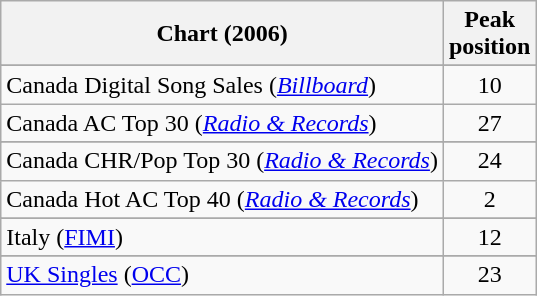<table class="wikitable sortable">
<tr>
<th>Chart (2006)</th>
<th>Peak<br>position</th>
</tr>
<tr>
</tr>
<tr>
</tr>
<tr>
</tr>
<tr>
</tr>
<tr>
<td>Canada Digital Song Sales (<em><a href='#'>Billboard</a></em>)</td>
<td align="center">10</td>
</tr>
<tr>
<td>Canada AC Top 30 (<em><a href='#'>Radio & Records</a></em>)</td>
<td style="text-align:center;">27</td>
</tr>
<tr>
</tr>
<tr>
<td>Canada CHR/Pop Top 30 (<em><a href='#'>Radio & Records</a></em>)</td>
<td style="text-align:center;">24</td>
</tr>
<tr>
<td>Canada Hot AC Top 40 (<em><a href='#'>Radio & Records</a></em>)</td>
<td style="text-align:center;">2</td>
</tr>
<tr>
</tr>
<tr>
</tr>
<tr>
</tr>
<tr>
</tr>
<tr>
<td>Italy (<a href='#'>FIMI</a>)</td>
<td align="center">12</td>
</tr>
<tr>
</tr>
<tr>
</tr>
<tr>
</tr>
<tr>
</tr>
<tr>
</tr>
<tr>
</tr>
<tr>
</tr>
<tr>
<td><a href='#'>UK Singles</a> (<a href='#'>OCC</a>)</td>
<td align="center">23</td>
</tr>
</table>
